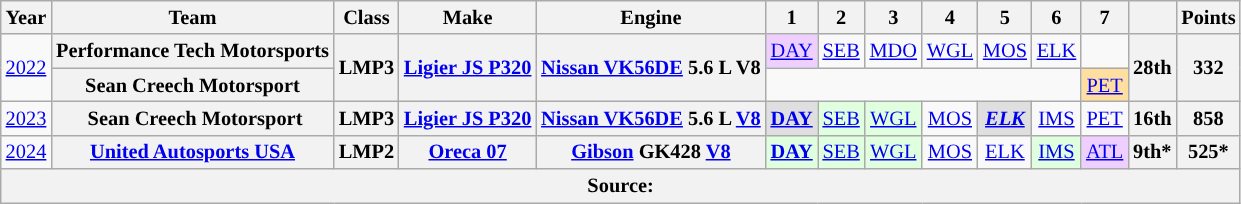<table class="wikitable" style="text-align:center; font-size:85%">
<tr>
<th>Year</th>
<th>Team</th>
<th>Class</th>
<th>Make</th>
<th>Engine</th>
<th>1</th>
<th>2</th>
<th>3</th>
<th>4</th>
<th>5</th>
<th>6</th>
<th>7</th>
<th></th>
<th>Points</th>
</tr>
<tr>
<td rowspan="2"><a href='#'>2022</a></td>
<th nowrap>Performance Tech Motorsports</th>
<th rowspan="2">LMP3</th>
<th rowspan="2" nowrap><a href='#'>Ligier JS P320</a></th>
<th rowspan="2" nowrap><a href='#'>Nissan VK56DE</a> 5.6 L V8</th>
<td style="background:#EFCFFF;"><a href='#'>DAY</a><br></td>
<td style="background:"><a href='#'>SEB</a><br></td>
<td style="background:"><a href='#'>MDO</a><br></td>
<td style="background:"><a href='#'>WGL</a><br></td>
<td style="background:"><a href='#'>MOS</a><br></td>
<td style="background:"><a href='#'>ELK</a><br></td>
<td></td>
<th rowspan="2">28th</th>
<th rowspan="2">332</th>
</tr>
<tr>
<th nowrap>Sean Creech Motorsport</th>
<td colspan=6></td>
<td style="background:#FFDF9F;"><a href='#'>PET</a><br></td>
</tr>
<tr>
<td><a href='#'>2023</a></td>
<th nowrap> Sean Creech Motorsport</th>
<th>LMP3</th>
<th nowrap><a href='#'>Ligier JS P320</a></th>
<th nowrap><a href='#'>Nissan VK56DE</a> 5.6 L <a href='#'>V8</a></th>
<td style="background:#DFDFDF;"><strong><a href='#'>DAY</a></strong><br></td>
<td style="background:#DFFFDF;"><a href='#'>SEB</a><br></td>
<td style="background:#DFFFDF;"><a href='#'>WGL</a><br></td>
<td><a href='#'>MOS</a><br></td>
<td style="background:#DFDFDF;”"><strong><em><a href='#'>ELK</a></em></strong><br></td>
<td><a href='#'>IMS</a><br></td>
<td><a href='#'>PET</a><br></td>
<th>16th</th>
<th>858</th>
</tr>
<tr>
<td><a href='#'>2024</a></td>
<th nowrap><a href='#'>United Autosports USA</a></th>
<th>LMP2</th>
<th nowrap><a href='#'>Oreca 07</a></th>
<th nowrap><a href='#'>Gibson</a> GK428 <a href='#'>V8</a></th>
<td style="background:#DFFFDF;"><strong><a href='#'>DAY</a></strong><br></td>
<td style="background:#DFFFDF;"><a href='#'>SEB</a><br></td>
<td style="background:#DFFFDF;"><a href='#'>WGL</a><br></td>
<td style="background:#;"><a href='#'>MOS</a></td>
<td style="background:#;"><a href='#'>ELK</a></td>
<td style="background:#DFFFDF;"><a href='#'>IMS</a><br></td>
<td style="background:#EFCFFF;"><a href='#'>ATL</a><br></td>
<th>9th*</th>
<th>525*</th>
</tr>
<tr>
<th colspan="14">Source:</th>
</tr>
</table>
